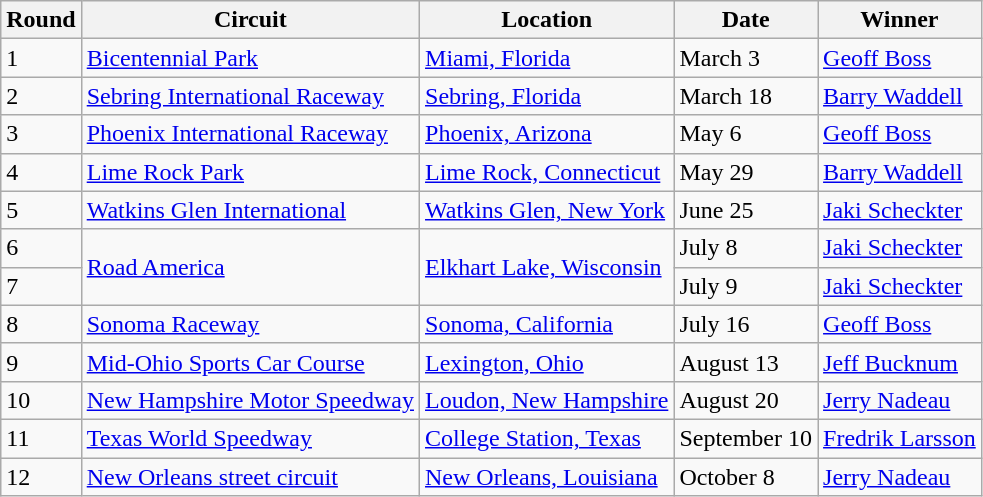<table class="wikitable">
<tr>
<th>Round</th>
<th>Circuit</th>
<th>Location</th>
<th>Date</th>
<th>Winner</th>
</tr>
<tr>
<td>1</td>
<td><a href='#'>Bicentennial Park</a></td>
<td> <a href='#'>Miami, Florida</a></td>
<td>March 3</td>
<td> <a href='#'>Geoff Boss</a></td>
</tr>
<tr>
<td>2</td>
<td><a href='#'>Sebring International Raceway</a></td>
<td> <a href='#'>Sebring, Florida</a></td>
<td>March 18</td>
<td> <a href='#'>Barry Waddell</a></td>
</tr>
<tr>
<td>3</td>
<td><a href='#'>Phoenix International Raceway</a></td>
<td> <a href='#'>Phoenix, Arizona</a></td>
<td>May 6</td>
<td> <a href='#'>Geoff Boss</a></td>
</tr>
<tr>
<td>4</td>
<td><a href='#'>Lime Rock Park</a></td>
<td> <a href='#'>Lime Rock, Connecticut</a></td>
<td>May 29</td>
<td> <a href='#'>Barry Waddell</a></td>
</tr>
<tr>
<td>5</td>
<td><a href='#'>Watkins Glen International</a></td>
<td> <a href='#'>Watkins Glen, New York</a></td>
<td>June 25</td>
<td> <a href='#'>Jaki Scheckter</a></td>
</tr>
<tr>
<td>6</td>
<td rowspan=2><a href='#'>Road America</a></td>
<td rowspan=2> <a href='#'>Elkhart Lake, Wisconsin</a></td>
<td>July 8</td>
<td> <a href='#'>Jaki Scheckter</a></td>
</tr>
<tr>
<td>7</td>
<td>July 9</td>
<td> <a href='#'>Jaki Scheckter</a></td>
</tr>
<tr>
<td>8</td>
<td><a href='#'>Sonoma Raceway</a></td>
<td> <a href='#'>Sonoma, California</a></td>
<td>July 16</td>
<td> <a href='#'>Geoff Boss</a></td>
</tr>
<tr>
<td>9</td>
<td><a href='#'>Mid-Ohio Sports Car Course</a></td>
<td> <a href='#'>Lexington, Ohio</a></td>
<td>August 13</td>
<td> <a href='#'>Jeff Bucknum</a></td>
</tr>
<tr>
<td>10</td>
<td><a href='#'>New Hampshire Motor Speedway</a></td>
<td> <a href='#'>Loudon, New Hampshire</a></td>
<td>August 20</td>
<td> <a href='#'>Jerry Nadeau</a></td>
</tr>
<tr>
<td>11</td>
<td><a href='#'>Texas World Speedway</a></td>
<td> <a href='#'>College Station, Texas</a></td>
<td>September 10</td>
<td> <a href='#'>Fredrik Larsson</a></td>
</tr>
<tr>
<td>12</td>
<td><a href='#'>New Orleans street circuit</a></td>
<td> <a href='#'>New Orleans, Louisiana</a></td>
<td>October 8</td>
<td> <a href='#'>Jerry Nadeau</a></td>
</tr>
</table>
